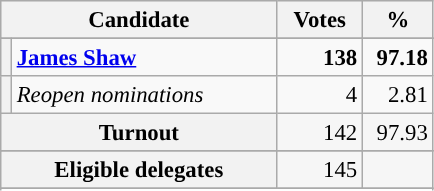<table class="wikitable plainrowheaders" style="font-size: 95%;">
<tr style="background-color:#E9E9E9">
<th scope="col" colspan="2" style="width: 170px">Candidate</th>
<th scope="col" style="width: 50px">Votes</th>
<th scope="col" style="width: 40px">%</th>
</tr>
<tr>
</tr>
<tr>
<th scope="row" style="background-color: "></th>
<td style="width: 170px"><strong><a href='#'>James Shaw</a></strong></td>
<td align="right"><strong>138</strong></td>
<td align="right"><strong>97.18</strong></td>
</tr>
<tr>
<th scope="row"></th>
<td><em>Reopen nominations</em></td>
<td align="right">4</td>
<td align="right">2.81</td>
</tr>
<tr style="background-color:#F6F6F6">
<th scope="row" colspan="2" align="right"><strong>Turnout</strong></th>
<td align="right">142</td>
<td align="right">97.93</td>
</tr>
<tr>
</tr>
<tr style="background-color:#F6F6F6">
<th scope="row" colspan="2" align="right"><strong>Eligible delegates</strong></th>
<td align="right">145</td>
<td></td>
</tr>
<tr>
</tr>
<tr style="background-color:#F6F6F6">
</tr>
</table>
